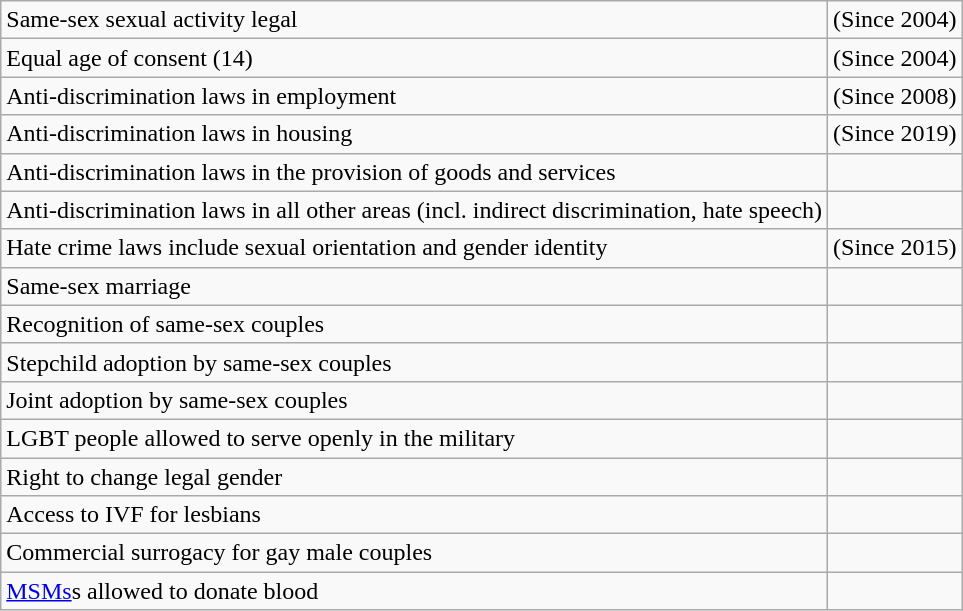<table class="wikitable">
<tr>
<td>Same-sex sexual activity legal</td>
<td> (Since 2004)</td>
</tr>
<tr>
<td>Equal age of consent (14)</td>
<td> (Since 2004)</td>
</tr>
<tr>
<td>Anti-discrimination laws in employment</td>
<td> (Since 2008)</td>
</tr>
<tr>
<td>Anti-discrimination laws in housing</td>
<td> (Since 2019)</td>
</tr>
<tr>
<td>Anti-discrimination laws in the provision of goods and services</td>
<td></td>
</tr>
<tr>
<td>Anti-discrimination laws in all other areas (incl. indirect discrimination, hate speech)</td>
<td></td>
</tr>
<tr>
<td>Hate crime laws include sexual orientation and gender identity</td>
<td> (Since 2015)</td>
</tr>
<tr>
<td>Same-sex marriage</td>
<td></td>
</tr>
<tr>
<td>Recognition of same-sex couples</td>
<td></td>
</tr>
<tr>
<td>Stepchild adoption by same-sex couples</td>
<td></td>
</tr>
<tr>
<td>Joint adoption by same-sex couples</td>
<td></td>
</tr>
<tr>
<td>LGBT people allowed to serve openly in the military</td>
<td></td>
</tr>
<tr>
<td>Right to change legal gender</td>
<td></td>
</tr>
<tr>
<td>Access to IVF for lesbians</td>
<td></td>
</tr>
<tr>
<td>Commercial surrogacy for gay male couples</td>
<td></td>
</tr>
<tr>
<td><a href='#'>MSMs</a>s allowed to donate blood</td>
<td></td>
</tr>
</table>
